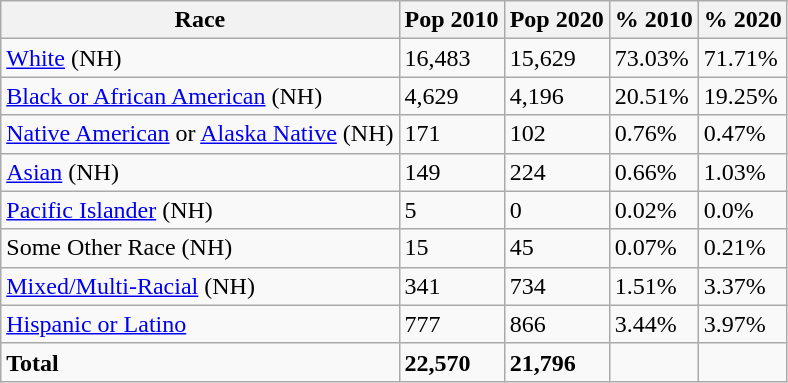<table class="wikitable">
<tr>
<th>Race</th>
<th>Pop 2010</th>
<th>Pop 2020</th>
<th>% 2010</th>
<th>% 2020</th>
</tr>
<tr>
<td><a href='#'>White</a> (NH)</td>
<td>16,483</td>
<td>15,629</td>
<td>73.03%</td>
<td>71.71%</td>
</tr>
<tr>
<td><a href='#'>Black or African American</a> (NH)</td>
<td>4,629</td>
<td>4,196</td>
<td>20.51%</td>
<td>19.25%</td>
</tr>
<tr>
<td><a href='#'>Native American</a> or <a href='#'>Alaska Native</a> (NH)</td>
<td>171</td>
<td>102</td>
<td>0.76%</td>
<td>0.47%</td>
</tr>
<tr>
<td><a href='#'>Asian</a> (NH)</td>
<td>149</td>
<td>224</td>
<td>0.66%</td>
<td>1.03%</td>
</tr>
<tr>
<td><a href='#'>Pacific Islander</a> (NH)</td>
<td>5</td>
<td>0</td>
<td>0.02%</td>
<td>0.0%</td>
</tr>
<tr>
<td>Some Other Race (NH)</td>
<td>15</td>
<td>45</td>
<td>0.07%</td>
<td>0.21%</td>
</tr>
<tr>
<td><a href='#'>Mixed/Multi-Racial</a> (NH)</td>
<td>341</td>
<td>734</td>
<td>1.51%</td>
<td>3.37%</td>
</tr>
<tr>
<td><a href='#'>Hispanic or Latino</a></td>
<td>777</td>
<td>866</td>
<td>3.44%</td>
<td>3.97%</td>
</tr>
<tr>
<td><strong>Total</strong></td>
<td><strong>22,570</strong></td>
<td><strong>21,796</strong></td>
<td></td>
<td></td>
</tr>
</table>
